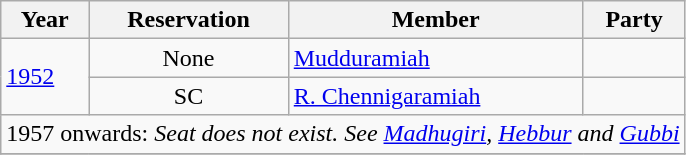<table class="wikitable sortable">
<tr>
<th>Year</th>
<th>Reservation</th>
<th>Member</th>
<th colspan="2">Party</th>
</tr>
<tr>
<td rowspan="2"><a href='#'>1952</a></td>
<td align="center">None</td>
<td><a href='#'>Mudduramiah</a></td>
<td></td>
</tr>
<tr>
<td align="center">SC</td>
<td><a href='#'>R. Chennigaramiah</a></td>
</tr>
<tr>
<td colspan="6" align="center">1957 onwards: <em>Seat does not exist. See <a href='#'>Madhugiri</a>, <a href='#'>Hebbur</a> and <a href='#'>Gubbi</a></em></td>
</tr>
<tr>
</tr>
</table>
